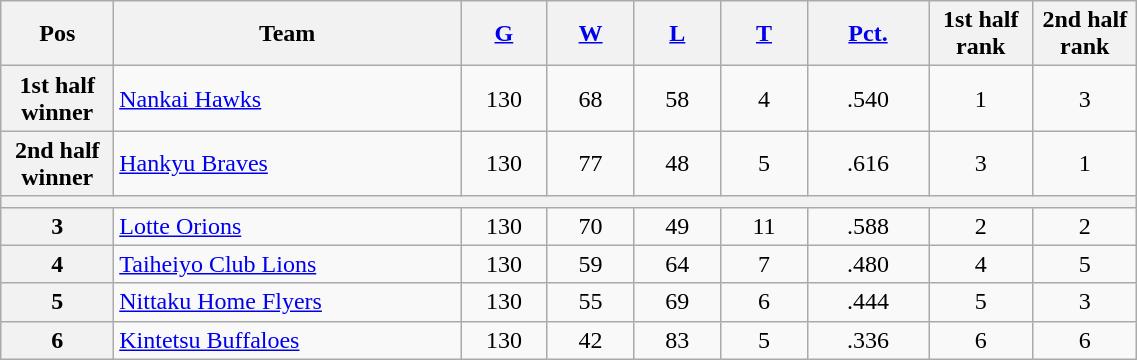<table class="wikitable plainrowheaders" width="60%" style="text-align:center;">
<tr>
<th scope="col" width="5%">Pos</th>
<th scope="col" width="20%">Team</th>
<th scope="col" width="5%"><a href='#'>G</a></th>
<th scope="col" width="5%"><a href='#'>W</a></th>
<th scope="col" width="5%"><a href='#'>L</a></th>
<th scope="col" width="5%"><a href='#'>T</a></th>
<th scope="col" width="7%"><a href='#'>Pct.</a></th>
<th scope="col" width="6%">1st half rank</th>
<th scope="col" width="6%">2nd half rank</th>
</tr>
<tr>
<th>1st half winner</th>
<td style="text-align:left;"><a href='#'>Nankai Hawks</a></td>
<td>130</td>
<td>68</td>
<td>58</td>
<td>4</td>
<td>.540</td>
<td>1</td>
<td>3</td>
</tr>
<tr>
<th>2nd half winner</th>
<td style="text-align:left;"><a href='#'>Hankyu Braves</a></td>
<td>130</td>
<td>77</td>
<td>48</td>
<td>5</td>
<td>.616</td>
<td>3</td>
<td>1</td>
</tr>
<tr>
<th colspan="9"></th>
</tr>
<tr>
<th>3</th>
<td style="text-align:left;"><a href='#'>Lotte Orions</a></td>
<td>130</td>
<td>70</td>
<td>49</td>
<td>11</td>
<td>.588</td>
<td>2</td>
<td>2</td>
</tr>
<tr>
<th>4</th>
<td style="text-align:left;"><a href='#'>Taiheiyo Club Lions</a></td>
<td>130</td>
<td>59</td>
<td>64</td>
<td>7</td>
<td>.480</td>
<td>4</td>
<td>5</td>
</tr>
<tr>
<th>5</th>
<td style="text-align:left;"><a href='#'>Nittaku Home Flyers</a></td>
<td>130</td>
<td>55</td>
<td>69</td>
<td>6</td>
<td>.444</td>
<td>5</td>
<td>3</td>
</tr>
<tr>
<th>6</th>
<td style="text-align:left;"><a href='#'>Kintetsu Buffaloes</a></td>
<td>130</td>
<td>42</td>
<td>83</td>
<td>5</td>
<td>.336</td>
<td>6</td>
<td>6</td>
</tr>
</table>
